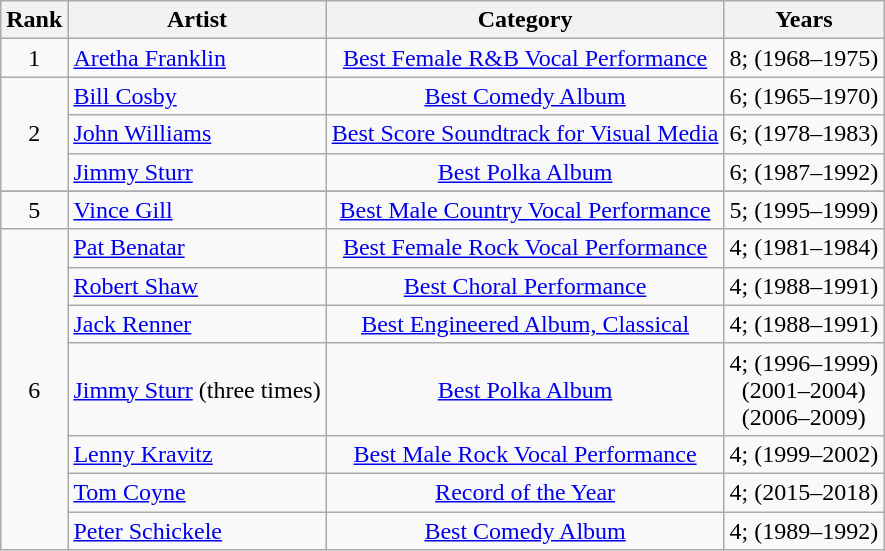<table class="wikitable" style="text-align: center; cellpadding: 2;">
<tr>
<th>Rank</th>
<th>Artist</th>
<th>Category</th>
<th>Years</th>
</tr>
<tr>
<td>1</td>
<td style="text-align: left;"><a href='#'>Aretha Franklin</a></td>
<td><a href='#'>Best Female R&B Vocal Performance</a></td>
<td>8; (1968–1975)</td>
</tr>
<tr>
<td rowspan="3">2</td>
<td style="text-align: left;"><a href='#'>Bill Cosby</a></td>
<td><a href='#'>Best Comedy Album</a></td>
<td>6; (1965–1970)</td>
</tr>
<tr>
<td style="text-align: left;"><a href='#'>John Williams</a></td>
<td><a href='#'>Best Score Soundtrack for Visual Media</a></td>
<td>6; (1978–1983)</td>
</tr>
<tr>
<td style="text-align: left;"><a href='#'>Jimmy Sturr</a></td>
<td><a href='#'>Best Polka Album</a></td>
<td>6; (1987–1992)</td>
</tr>
<tr>
</tr>
<tr>
<td rowspan="1">5</td>
<td style="text-align: left;"><a href='#'>Vince Gill</a></td>
<td><a href='#'>Best Male Country Vocal Performance</a></td>
<td>5; (1995–1999)</td>
</tr>
<tr>
<td rowspan="7">6</td>
<td style="text-align: left;"><a href='#'>Pat Benatar</a></td>
<td><a href='#'>Best Female Rock Vocal Performance</a></td>
<td>4; (1981–1984)</td>
</tr>
<tr>
<td style="text-align: left;"><a href='#'>Robert Shaw</a></td>
<td><a href='#'>Best Choral Performance</a></td>
<td>4; (1988–1991)</td>
</tr>
<tr>
<td style="text-align: left;"><a href='#'>Jack Renner</a></td>
<td><a href='#'>Best Engineered Album, Classical</a></td>
<td>4; (1988–1991)</td>
</tr>
<tr>
<td style="text-align: left;"><a href='#'>Jimmy Sturr</a> (three times)</td>
<td><a href='#'>Best Polka Album</a></td>
<td>4; (1996–1999) <br> (2001–2004) <br> (2006–2009)</td>
</tr>
<tr>
<td style="text-align: left;"><a href='#'>Lenny Kravitz</a></td>
<td><a href='#'>Best Male Rock Vocal Performance</a></td>
<td>4; (1999–2002)</td>
</tr>
<tr>
<td style="text-align: left;"><a href='#'>Tom Coyne</a></td>
<td><a href='#'>Record of the Year</a></td>
<td>4; (2015–2018)</td>
</tr>
<tr>
<td style="text-align: left;"><a href='#'>Peter Schickele</a></td>
<td><a href='#'>Best Comedy Album</a></td>
<td>4; (1989–1992)</td>
</tr>
</table>
